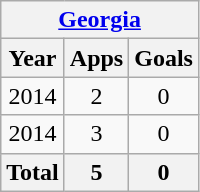<table class="wikitable" style="text-align:center">
<tr>
<th colspan=3><a href='#'>Georgia</a></th>
</tr>
<tr>
<th>Year</th>
<th>Apps</th>
<th>Goals</th>
</tr>
<tr>
<td>2014</td>
<td>2</td>
<td>0</td>
</tr>
<tr>
<td>2014</td>
<td>3</td>
<td>0</td>
</tr>
<tr>
<th>Total</th>
<th>5</th>
<th>0</th>
</tr>
</table>
